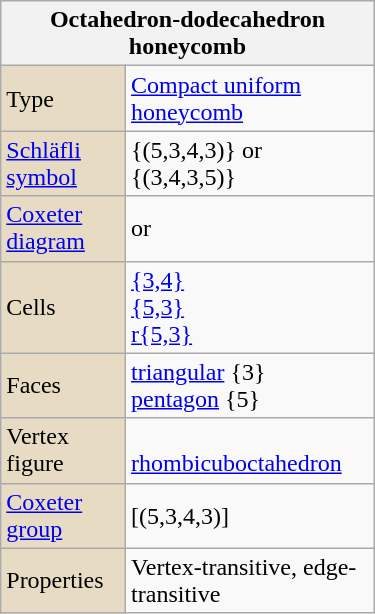<table class="wikitable" align="right" style="margin-left:10px" width="250">
<tr>
<th bgcolor=#e7dcc3 colspan=2>Octahedron-dodecahedron honeycomb</th>
</tr>
<tr>
<td bgcolor=#e7dcc3>Type</td>
<td><a href='#'>Compact uniform honeycomb</a></td>
</tr>
<tr>
<td bgcolor=#e7dcc3><a href='#'>Schläfli symbol</a></td>
<td>{(5,3,4,3)} or {(3,4,3,5)}</td>
</tr>
<tr>
<td bgcolor=#e7dcc3><a href='#'>Coxeter diagram</a></td>
<td> or </td>
</tr>
<tr>
<td bgcolor=#e7dcc3>Cells</td>
<td><a href='#'>{3,4}</a> <br><a href='#'>{5,3}</a> <br><a href='#'>r{5,3}</a> </td>
</tr>
<tr>
<td bgcolor=#e7dcc3>Faces</td>
<td><a href='#'>triangular</a> {3}<br><a href='#'>pentagon</a> {5}</td>
</tr>
<tr>
<td bgcolor=#e7dcc3>Vertex figure</td>
<td><br><a href='#'>rhombicuboctahedron</a></td>
</tr>
<tr>
<td bgcolor=#e7dcc3><a href='#'>Coxeter group</a></td>
<td>[(5,3,4,3)]</td>
</tr>
<tr>
<td bgcolor=#e7dcc3>Properties</td>
<td>Vertex-transitive, edge-transitive</td>
</tr>
</table>
